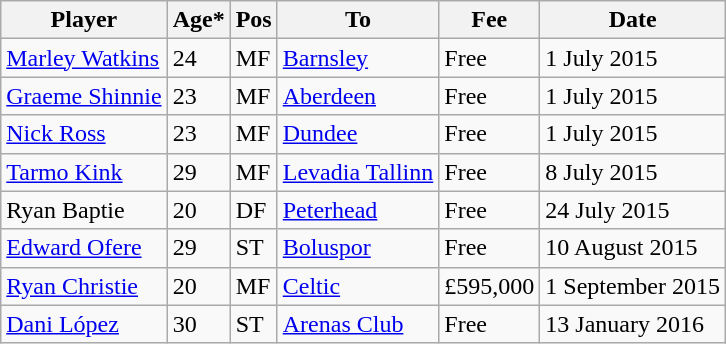<table class="wikitable">
<tr>
<th>Player</th>
<th>Age*</th>
<th>Pos</th>
<th>To</th>
<th>Fee</th>
<th>Date</th>
</tr>
<tr>
<td> <a href='#'>Marley Watkins</a></td>
<td>24</td>
<td>MF</td>
<td> <a href='#'>Barnsley</a></td>
<td>Free</td>
<td>1 July 2015</td>
</tr>
<tr>
<td> <a href='#'>Graeme Shinnie</a></td>
<td>23</td>
<td>MF</td>
<td> <a href='#'>Aberdeen</a></td>
<td>Free</td>
<td>1 July 2015</td>
</tr>
<tr>
<td> <a href='#'>Nick Ross</a></td>
<td>23</td>
<td>MF</td>
<td> <a href='#'>Dundee</a></td>
<td>Free</td>
<td>1 July 2015</td>
</tr>
<tr>
<td> <a href='#'>Tarmo Kink</a></td>
<td>29</td>
<td>MF</td>
<td> <a href='#'>Levadia Tallinn</a></td>
<td>Free</td>
<td>8 July 2015</td>
</tr>
<tr>
<td> Ryan Baptie</td>
<td>20</td>
<td>DF</td>
<td> <a href='#'>Peterhead</a></td>
<td>Free</td>
<td>24 July 2015</td>
</tr>
<tr>
<td> <a href='#'>Edward Ofere</a></td>
<td>29</td>
<td>ST</td>
<td> <a href='#'>Boluspor</a></td>
<td>Free</td>
<td>10 August 2015</td>
</tr>
<tr>
<td> <a href='#'>Ryan Christie</a></td>
<td>20</td>
<td>MF</td>
<td> <a href='#'>Celtic</a></td>
<td>£595,000</td>
<td>1 September 2015</td>
</tr>
<tr>
<td> <a href='#'>Dani López</a></td>
<td>30</td>
<td>ST</td>
<td> <a href='#'>Arenas Club</a></td>
<td>Free</td>
<td>13 January 2016</td>
</tr>
</table>
